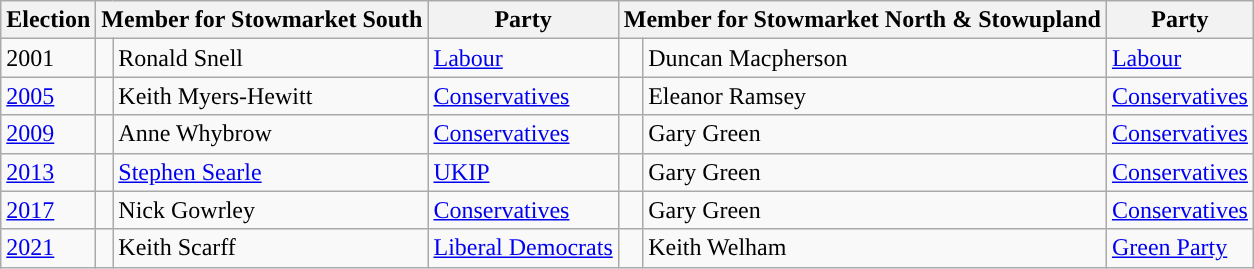<table class="wikitable">
<tr>
<th>Election</th>
<th colspan="2">Member for Stowmarket South</th>
<th>Party</th>
<th colspan="2">Member for Stowmarket North & Stowupland</th>
<th>Party</th>
</tr>
<tr>
<td>2001</td>
<td style="background-color: "></td>
<td>Ronald Snell</td>
<td><a href='#'>Labour</a></td>
<td style="background-color: "></td>
<td>Duncan Macpherson</td>
<td><a href='#'>Labour</a></td>
</tr>
<tr>
<td><a href='#'>2005</a></td>
<td style="background-color: "></td>
<td>Keith Myers-Hewitt</td>
<td><a href='#'>Conservatives</a></td>
<td style="background-color: "></td>
<td>Eleanor Ramsey</td>
<td><a href='#'>Conservatives</a></td>
</tr>
<tr>
<td><a href='#'>2009</a></td>
<td style="background-color: "></td>
<td>Anne Whybrow</td>
<td><a href='#'>Conservatives</a></td>
<td style="background-color: "></td>
<td>Gary Green</td>
<td><a href='#'>Conservatives</a></td>
</tr>
<tr>
<td><a href='#'>2013</a></td>
<td style="background-color: "></td>
<td><a href='#'>Stephen Searle</a></td>
<td><a href='#'>UKIP</a></td>
<td style="background-color: "></td>
<td>Gary Green</td>
<td><a href='#'>Conservatives</a></td>
</tr>
<tr>
<td><a href='#'>2017</a></td>
<td style="background-color: "></td>
<td>Nick Gowrley</td>
<td><a href='#'>Conservatives</a></td>
<td style="background-color: "></td>
<td>Gary Green</td>
<td><a href='#'>Conservatives</a></td>
</tr>
<tr>
<td><a href='#'>2021</a></td>
<td style="background-color: "></td>
<td>Keith Scarff</td>
<td><a href='#'>Liberal Democrats</a></td>
<td style="background-color: "></td>
<td>Keith Welham</td>
<td><a href='#'>Green Party</a></td>
</tr>
</table>
